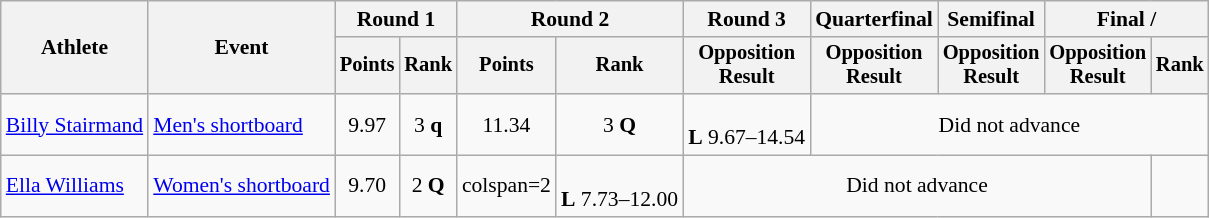<table class=wikitable style=font-size:90%;text-align:center>
<tr>
<th rowspan=2>Athlete</th>
<th rowspan=2>Event</th>
<th colspan=2>Round 1</th>
<th colspan=2>Round 2</th>
<th>Round 3</th>
<th>Quarterfinal</th>
<th>Semifinal</th>
<th colspan=2>Final / </th>
</tr>
<tr style="font-size: 95%">
<th>Points</th>
<th>Rank</th>
<th>Points</th>
<th>Rank</th>
<th>Opposition<br>Result</th>
<th>Opposition<br>Result</th>
<th>Opposition<br>Result</th>
<th>Opposition<br>Result</th>
<th>Rank</th>
</tr>
<tr>
<td align=left><a href='#'>Billy Stairmand</a></td>
<td align=left><a href='#'>Men's shortboard</a></td>
<td>9.97</td>
<td>3 <strong>q</strong></td>
<td>11.34</td>
<td>3 <strong>Q</strong></td>
<td><br><strong>L</strong> 9.67–14.54</td>
<td colspan=4>Did not advance</td>
</tr>
<tr>
<td align=left><a href='#'>Ella Williams</a></td>
<td align=left><a href='#'>Women's shortboard</a></td>
<td>9.70</td>
<td>2 <strong>Q</strong></td>
<td>colspan=2 </td>
<td><br><strong>L</strong> 7.73–12.00</td>
<td colspan=4>Did not advance</td>
</tr>
</table>
